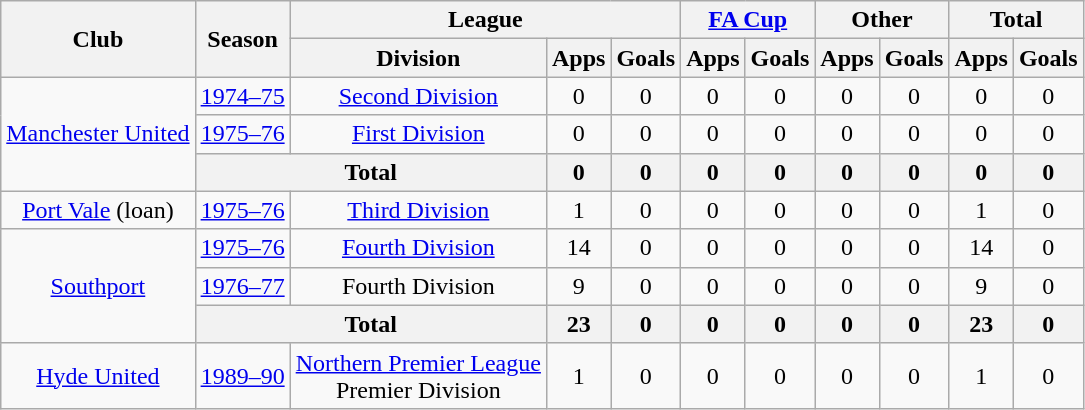<table class="wikitable" style="text-align:center">
<tr>
<th rowspan="2">Club</th>
<th rowspan="2">Season</th>
<th colspan="3">League</th>
<th colspan="2"><a href='#'>FA Cup</a></th>
<th colspan="2">Other</th>
<th colspan="2">Total</th>
</tr>
<tr>
<th>Division</th>
<th>Apps</th>
<th>Goals</th>
<th>Apps</th>
<th>Goals</th>
<th>Apps</th>
<th>Goals</th>
<th>Apps</th>
<th>Goals</th>
</tr>
<tr>
<td rowspan="3"><a href='#'>Manchester United</a></td>
<td><a href='#'>1974–75</a></td>
<td><a href='#'>Second Division</a></td>
<td>0</td>
<td>0</td>
<td>0</td>
<td>0</td>
<td>0</td>
<td>0</td>
<td>0</td>
<td>0</td>
</tr>
<tr>
<td><a href='#'>1975–76</a></td>
<td><a href='#'>First Division</a></td>
<td>0</td>
<td>0</td>
<td>0</td>
<td>0</td>
<td>0</td>
<td>0</td>
<td>0</td>
<td>0</td>
</tr>
<tr>
<th colspan="2">Total</th>
<th>0</th>
<th>0</th>
<th>0</th>
<th>0</th>
<th>0</th>
<th>0</th>
<th>0</th>
<th>0</th>
</tr>
<tr>
<td><a href='#'>Port Vale</a> (loan)</td>
<td><a href='#'>1975–76</a></td>
<td><a href='#'>Third Division</a></td>
<td>1</td>
<td>0</td>
<td>0</td>
<td>0</td>
<td>0</td>
<td>0</td>
<td>1</td>
<td>0</td>
</tr>
<tr>
<td rowspan="3"><a href='#'>Southport</a></td>
<td><a href='#'>1975–76</a></td>
<td><a href='#'>Fourth Division</a></td>
<td>14</td>
<td>0</td>
<td>0</td>
<td>0</td>
<td>0</td>
<td>0</td>
<td>14</td>
<td>0</td>
</tr>
<tr>
<td><a href='#'>1976–77</a></td>
<td>Fourth Division</td>
<td>9</td>
<td>0</td>
<td>0</td>
<td>0</td>
<td>0</td>
<td>0</td>
<td>9</td>
<td>0</td>
</tr>
<tr>
<th colspan="2">Total</th>
<th>23</th>
<th>0</th>
<th>0</th>
<th>0</th>
<th>0</th>
<th>0</th>
<th>23</th>
<th>0</th>
</tr>
<tr>
<td><a href='#'>Hyde United</a></td>
<td><a href='#'>1989–90</a></td>
<td><a href='#'>Northern Premier League</a><br>Premier Division</td>
<td>1</td>
<td>0</td>
<td>0</td>
<td>0</td>
<td>0</td>
<td>0</td>
<td>1</td>
<td>0</td>
</tr>
</table>
